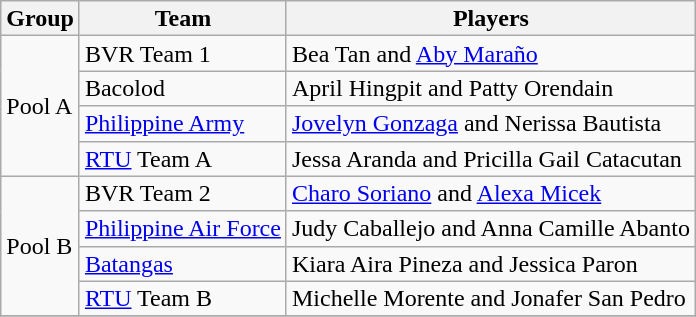<table class="wikitable" style="text-align:left; line-height:16px; width:auto;">
<tr>
<th>Group</th>
<th>Team</th>
<th>Players</th>
</tr>
<tr>
<td rowspan=4>Pool A</td>
<td>BVR Team 1</td>
<td>Bea Tan and <a href='#'>Aby Maraño</a></td>
</tr>
<tr>
<td>Bacolod</td>
<td>April Hingpit and Patty Orendain</td>
</tr>
<tr>
<td><a href='#'>Philippine Army</a></td>
<td><a href='#'>Jovelyn Gonzaga</a> and Nerissa Bautista</td>
</tr>
<tr>
<td><a href='#'>RTU</a> Team A</td>
<td>Jessa Aranda and Pricilla Gail Catacutan</td>
</tr>
<tr>
<td rowspan=4>Pool B</td>
<td>BVR Team 2</td>
<td><a href='#'>Charo Soriano</a> and <a href='#'>Alexa Micek</a></td>
</tr>
<tr>
<td><a href='#'>Philippine Air Force</a></td>
<td>Judy Caballejo and Anna Camille Abanto</td>
</tr>
<tr>
<td><a href='#'>Batangas</a></td>
<td>Kiara Aira Pineza and Jessica Paron</td>
</tr>
<tr>
<td><a href='#'>RTU</a> Team B</td>
<td>Michelle Morente and Jonafer San Pedro</td>
</tr>
<tr>
</tr>
</table>
